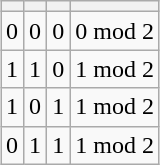<table class="wikitable" style="margin-left: auto; margin-right: auto; border: none;">
<tr>
<th></th>
<th></th>
<th></th>
<th></th>
</tr>
<tr>
<td>0</td>
<td>0</td>
<td>0</td>
<td>0 mod 2</td>
</tr>
<tr>
<td>1</td>
<td>1</td>
<td>0</td>
<td>1 mod 2</td>
</tr>
<tr>
<td>1</td>
<td>0</td>
<td>1</td>
<td>1 mod 2</td>
</tr>
<tr>
<td>0</td>
<td>1</td>
<td>1</td>
<td>1 mod 2</td>
</tr>
</table>
